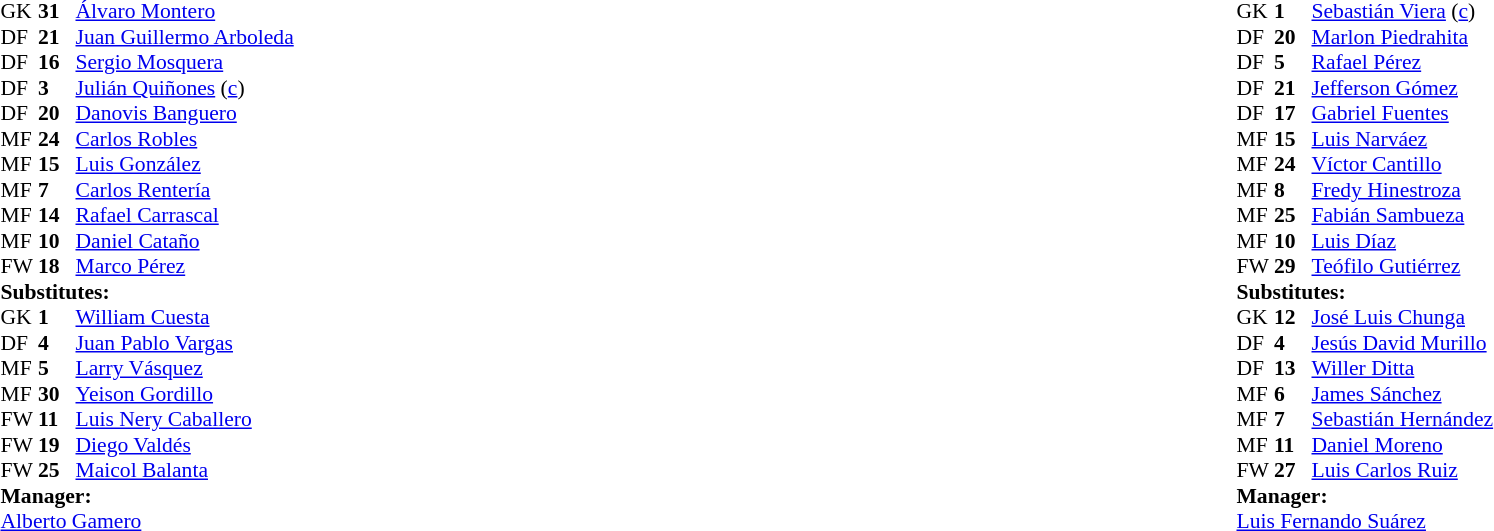<table width="100%">
<tr>
<td style="vertical-align:top; width:40%"><br><table style="font-size: 90%" cellspacing="0" cellpadding="0">
<tr>
<th width=25></th>
<th width=25></th>
</tr>
<tr>
<td>GK</td>
<td><strong>31</strong></td>
<td> <a href='#'>Álvaro Montero</a></td>
</tr>
<tr>
<td>DF</td>
<td><strong>21</strong></td>
<td> <a href='#'>Juan Guillermo Arboleda</a></td>
<td></td>
</tr>
<tr>
<td>DF</td>
<td><strong>16</strong></td>
<td> <a href='#'>Sergio Mosquera</a></td>
<td></td>
</tr>
<tr>
<td>DF</td>
<td><strong>3</strong></td>
<td> <a href='#'>Julián Quiñones</a> (<a href='#'>c</a>)</td>
</tr>
<tr>
<td>DF</td>
<td><strong>20</strong></td>
<td> <a href='#'>Danovis Banguero</a></td>
</tr>
<tr>
<td>MF</td>
<td><strong>24</strong></td>
<td> <a href='#'>Carlos Robles</a></td>
</tr>
<tr>
<td>MF</td>
<td><strong>15</strong></td>
<td> <a href='#'>Luis González</a></td>
<td></td>
</tr>
<tr>
<td>MF</td>
<td><strong>7</strong></td>
<td> <a href='#'>Carlos Rentería</a></td>
</tr>
<tr>
<td>MF</td>
<td><strong>14</strong></td>
<td> <a href='#'>Rafael Carrascal</a></td>
<td></td>
</tr>
<tr>
<td>MF</td>
<td><strong>10</strong></td>
<td> <a href='#'>Daniel Cataño</a></td>
<td></td>
</tr>
<tr>
<td>FW</td>
<td><strong>18</strong></td>
<td> <a href='#'>Marco Pérez</a></td>
<td></td>
</tr>
<tr>
<td colspan=3><strong>Substitutes:</strong></td>
</tr>
<tr>
<td>GK</td>
<td><strong>1</strong></td>
<td> <a href='#'>William Cuesta</a></td>
</tr>
<tr>
<td>DF</td>
<td><strong>4</strong></td>
<td> <a href='#'>Juan Pablo Vargas</a></td>
</tr>
<tr>
<td>MF</td>
<td><strong>5</strong></td>
<td> <a href='#'>Larry Vásquez</a></td>
</tr>
<tr>
<td>MF</td>
<td><strong>30</strong></td>
<td> <a href='#'>Yeison Gordillo</a></td>
<td></td>
<td></td>
</tr>
<tr>
<td>FW</td>
<td><strong>11</strong></td>
<td> <a href='#'>Luis Nery Caballero</a></td>
<td></td>
</tr>
<tr>
<td>FW</td>
<td><strong>19</strong></td>
<td> <a href='#'>Diego Valdés</a></td>
</tr>
<tr>
<td>FW</td>
<td><strong>25</strong></td>
<td> <a href='#'>Maicol Balanta</a></td>
<td></td>
</tr>
<tr>
<td colspan=3><strong>Manager:</strong></td>
</tr>
<tr>
<td colspan="4"> <a href='#'>Alberto Gamero</a></td>
</tr>
</table>
</td>
<td style="vertical-align:top; width:50%"><br><table cellspacing="0" cellpadding="0" style="font-size:90%; margin:auto">
<tr>
<th width=25></th>
<th width=25></th>
</tr>
<tr>
<td>GK</td>
<td><strong>1</strong></td>
<td> <a href='#'>Sebastián Viera</a> (<a href='#'>c</a>)</td>
</tr>
<tr>
<td>DF</td>
<td><strong>20</strong></td>
<td> <a href='#'>Marlon Piedrahita</a></td>
</tr>
<tr>
<td>DF</td>
<td><strong>5</strong></td>
<td> <a href='#'>Rafael Pérez</a></td>
<td></td>
</tr>
<tr>
<td>DF</td>
<td><strong>21</strong></td>
<td> <a href='#'>Jefferson Gómez</a></td>
</tr>
<tr>
<td>DF</td>
<td><strong>17</strong></td>
<td> <a href='#'>Gabriel Fuentes</a></td>
</tr>
<tr>
<td>MF</td>
<td><strong>15</strong></td>
<td> <a href='#'>Luis Narváez</a></td>
<td></td>
</tr>
<tr>
<td>MF</td>
<td><strong>24</strong></td>
<td> <a href='#'>Víctor Cantillo</a></td>
</tr>
<tr>
<td>MF</td>
<td><strong>8</strong></td>
<td> <a href='#'>Fredy Hinestroza</a></td>
<td></td>
</tr>
<tr>
<td>MF</td>
<td><strong>25</strong></td>
<td> <a href='#'>Fabián Sambueza</a></td>
<td></td>
</tr>
<tr>
<td>MF</td>
<td><strong>10</strong></td>
<td> <a href='#'>Luis Díaz</a></td>
</tr>
<tr>
<td>FW</td>
<td><strong>29</strong></td>
<td> <a href='#'>Teófilo Gutiérrez</a></td>
</tr>
<tr>
<td colspan=3><strong>Substitutes:</strong></td>
</tr>
<tr>
<td>GK</td>
<td><strong>12</strong></td>
<td> <a href='#'>José Luis Chunga</a></td>
</tr>
<tr>
<td>DF</td>
<td><strong>4</strong></td>
<td> <a href='#'>Jesús David Murillo</a></td>
</tr>
<tr>
<td>DF</td>
<td><strong>13</strong></td>
<td> <a href='#'>Willer Ditta</a></td>
</tr>
<tr>
<td>MF</td>
<td><strong>6</strong></td>
<td> <a href='#'>James Sánchez</a></td>
</tr>
<tr>
<td>MF</td>
<td><strong>7</strong></td>
<td> <a href='#'>Sebastián Hernández</a></td>
<td></td>
</tr>
<tr>
<td>MF</td>
<td><strong>11</strong></td>
<td> <a href='#'>Daniel Moreno</a></td>
<td></td>
</tr>
<tr>
<td>FW</td>
<td><strong>27</strong></td>
<td> <a href='#'>Luis Carlos Ruiz</a></td>
<td></td>
</tr>
<tr>
<td colspan=3><strong>Manager:</strong></td>
</tr>
<tr>
<td colspan="4"> <a href='#'>Luis Fernando Suárez</a></td>
</tr>
</table>
</td>
</tr>
</table>
